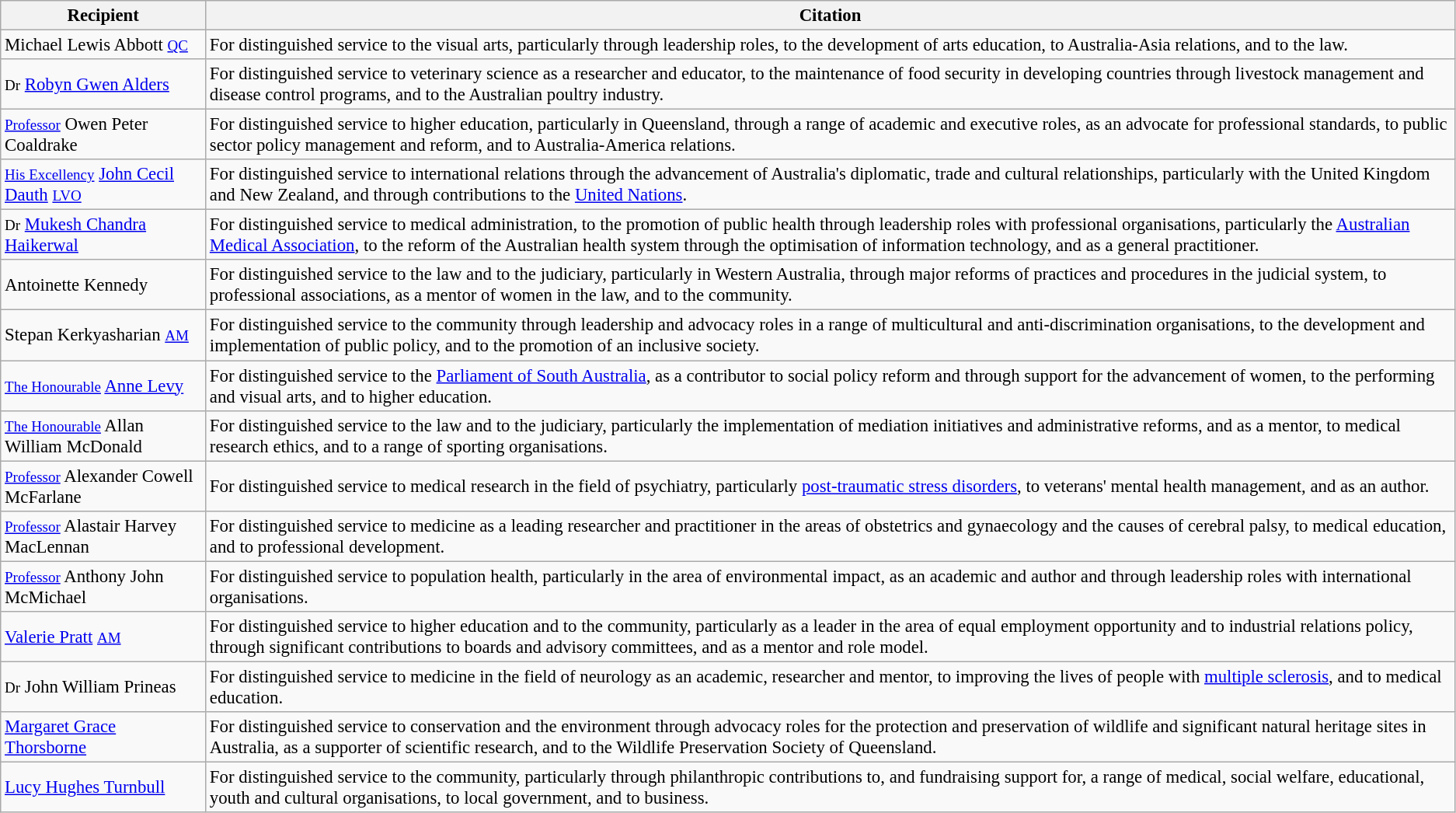<table class="wikitable" style="font-size:95%;">
<tr>
<th>Recipient</th>
<th>Citation</th>
</tr>
<tr>
<td>Michael Lewis Abbott <small><a href='#'>QC</a></small></td>
<td>For distinguished service to the visual arts, particularly through leadership roles, to the development of arts education, to Australia-Asia relations, and to the law.</td>
</tr>
<tr>
<td><small>Dr</small> <a href='#'>Robyn Gwen Alders</a></td>
<td>For distinguished service to veterinary science as a researcher and educator, to the maintenance of food security in developing countries through livestock management and disease control programs, and to the Australian poultry industry.</td>
</tr>
<tr>
<td><small><a href='#'>Professor</a></small> Owen Peter Coaldrake</td>
<td>For distinguished service to higher education, particularly in Queensland, through a range of academic and executive roles, as an advocate for professional standards, to public sector policy management and reform, and to Australia-America relations.</td>
</tr>
<tr>
<td><small><a href='#'>His Excellency</a></small> <a href='#'>John Cecil Dauth</a> <small><a href='#'>LVO</a></small></td>
<td>For distinguished service to international relations through the advancement of Australia's diplomatic, trade and cultural relationships, particularly with the United Kingdom and New Zealand, and through contributions to the <a href='#'>United Nations</a>.</td>
</tr>
<tr>
<td><small>Dr</small> <a href='#'>Mukesh Chandra Haikerwal</a></td>
<td>For distinguished service to medical administration, to the promotion of public health through leadership roles with professional organisations, particularly the <a href='#'>Australian Medical Association</a>, to the reform of the Australian health system through the optimisation of information technology, and as a general practitioner.</td>
</tr>
<tr>
<td>Antoinette Kennedy</td>
<td>For distinguished service to the law and to the judiciary, particularly in Western Australia, through major reforms of practices and procedures in the judicial system, to professional associations, as a mentor of women in the law, and to the community.</td>
</tr>
<tr>
<td>Stepan Kerkyasharian <small><a href='#'>AM</a></small></td>
<td>For distinguished service to the community through leadership and advocacy roles in a range of multicultural and anti-discrimination organisations, to the development and implementation of public policy, and to the promotion of an inclusive society.</td>
</tr>
<tr>
<td><small><a href='#'>The Honourable</a></small> <a href='#'>Anne Levy</a></td>
<td>For distinguished service to the <a href='#'>Parliament of South Australia</a>, as a contributor to social policy reform and through support for the advancement of women, to the performing and visual arts, and to higher education.</td>
</tr>
<tr>
<td><small><a href='#'>The Honourable</a></small> Allan William McDonald</td>
<td>For distinguished service to the law and to the judiciary, particularly the implementation of mediation initiatives and administrative reforms, and as a mentor, to medical research ethics, and to a range of sporting organisations.</td>
</tr>
<tr>
<td><small><a href='#'>Professor</a></small> Alexander Cowell McFarlane</td>
<td>For distinguished service to medical research in the field of psychiatry, particularly <a href='#'>post-traumatic stress disorders</a>, to veterans' mental health management, and as an author.</td>
</tr>
<tr>
<td><small><a href='#'>Professor</a></small> Alastair Harvey MacLennan</td>
<td>For distinguished service to medicine as a leading researcher and practitioner in the areas of obstetrics and gynaecology and the causes of cerebral palsy, to medical education, and to professional development.</td>
</tr>
<tr>
<td><small><a href='#'>Professor</a></small> Anthony John McMichael</td>
<td>For distinguished service to population health, particularly in the area of environmental impact, as an academic and author and through leadership roles with international organisations.</td>
</tr>
<tr>
<td><a href='#'>Valerie Pratt</a> <small><a href='#'>AM</a></small></td>
<td>For distinguished service to higher education and to the community, particularly as a leader in the area of equal employment opportunity and to industrial relations policy, through significant contributions to boards and advisory committees, and as a mentor and role model.</td>
</tr>
<tr>
<td><small>Dr</small> John William Prineas</td>
<td>For distinguished service to medicine in the field of neurology as an academic, researcher and mentor, to improving the lives of people with <a href='#'>multiple sclerosis</a>, and to medical education.</td>
</tr>
<tr>
<td><a href='#'>Margaret Grace Thorsborne</a></td>
<td>For distinguished service to conservation and the environment through advocacy roles for the protection and preservation of wildlife and significant natural heritage sites in Australia, as a supporter of scientific research, and to the Wildlife Preservation Society of Queensland.</td>
</tr>
<tr>
<td><a href='#'>Lucy Hughes Turnbull</a></td>
<td>For distinguished service to the community, particularly through philanthropic contributions to, and fundraising support for, a range of medical, social welfare, educational, youth and cultural organisations, to local government, and to business.</td>
</tr>
</table>
